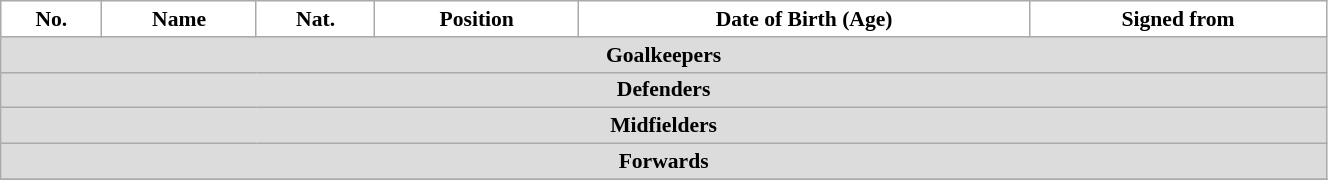<table class="wikitable" style="text-align:center; font-size:90%; width:70%">
<tr>
<th style="background:white; color:black; text-align:center;">No.</th>
<th style="background:white; color:black; text-align:center;">Name</th>
<th style="background:white; color:black; text-align:center;">Nat.</th>
<th style="background:white; color:black; text-align:center;">Position</th>
<th style="background:white; color:black; text-align:center;">Date of Birth (Age)</th>
<th style="background:white; color:black; text-align:center;">Signed from</th>
</tr>
<tr>
<th colspan=6 style="background:#DCDCDC; text-align:center;">Goalkeepers</th>
</tr>
<tr>
<th colspan=6 style="background:#DCDCDC; text-align:center;">Defenders</th>
</tr>
<tr>
<th colspan=6 style="background:#DCDCDC; text-align:center;">Midfielders</th>
</tr>
<tr>
<th colspan=6 style="background:#DCDCDC; text-align:center;">Forwards</th>
</tr>
<tr>
</tr>
</table>
